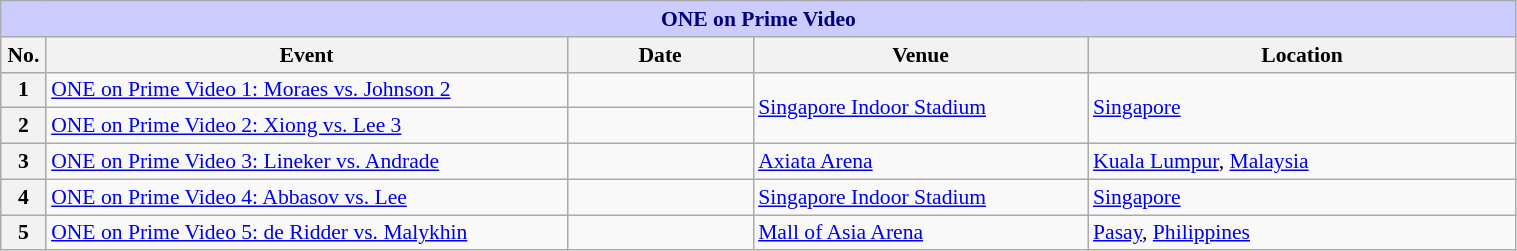<table class="wikitable" style="width:80%; font-size:90%;">
<tr>
<th colspan="8" style="background-color: #ccf; color: #000080; text-align: center;"><strong>ONE on Prime Video</strong></th>
</tr>
<tr>
<th style= width:1%;">No.</th>
<th style= width:28%;">Event</th>
<th style= width:10%;">Date</th>
<th style= width:18%;">Venue</th>
<th style= width:23%;">Location</th>
</tr>
<tr>
<th align=center>1</th>
<td><a href='#'>ONE on Prime Video 1: Moraes vs. Johnson 2</a></td>
<td></td>
<td rowspan=2><a href='#'>Singapore Indoor Stadium</a></td>
<td rowspan=2> <a href='#'>Singapore</a></td>
</tr>
<tr>
<th>2</th>
<td><a href='#'>ONE on Prime Video 2: Xiong vs. Lee 3</a></td>
<td></td>
</tr>
<tr>
<th>3</th>
<td><a href='#'>ONE on Prime Video 3: Lineker vs. Andrade</a></td>
<td></td>
<td><a href='#'>Axiata Arena</a></td>
<td> <a href='#'>Kuala Lumpur</a>, <a href='#'>Malaysia</a></td>
</tr>
<tr>
<th>4</th>
<td><a href='#'>ONE on Prime Video 4: Abbasov vs. Lee</a></td>
<td></td>
<td><a href='#'>Singapore Indoor Stadium</a></td>
<td> <a href='#'>Singapore</a></td>
</tr>
<tr>
<th>5</th>
<td><a href='#'>ONE on Prime Video 5: de Ridder vs. Malykhin</a></td>
<td></td>
<td><a href='#'>Mall of Asia Arena</a></td>
<td> <a href='#'>Pasay</a>, <a href='#'>Philippines</a></td>
</tr>
</table>
